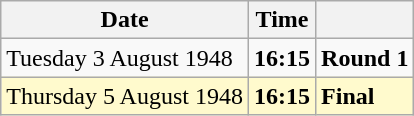<table class="wikitable">
<tr>
<th>Date</th>
<th>Time</th>
<th></th>
</tr>
<tr>
<td>Tuesday 3 August 1948</td>
<td><strong>16:15</strong></td>
<td><strong>Round 1</strong></td>
</tr>
<tr>
<td style=background:lemonchiffon>Thursday 5 August 1948</td>
<td style=background:lemonchiffon><strong>16:15</strong></td>
<td style=background:lemonchiffon><strong>Final</strong></td>
</tr>
</table>
